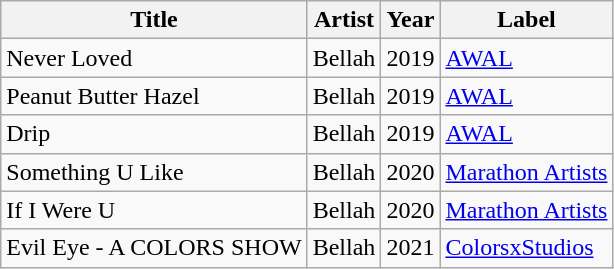<table class="wikitable">
<tr>
<th>Title</th>
<th>Artist</th>
<th>Year</th>
<th>Label</th>
</tr>
<tr>
<td>Never Loved</td>
<td>Bellah</td>
<td>2019</td>
<td><a href='#'>AWAL</a></td>
</tr>
<tr>
<td>Peanut Butter Hazel</td>
<td>Bellah</td>
<td>2019</td>
<td><a href='#'>AWAL</a></td>
</tr>
<tr>
<td>Drip</td>
<td>Bellah</td>
<td>2019</td>
<td><a href='#'>AWAL</a></td>
</tr>
<tr>
<td>Something U Like</td>
<td>Bellah</td>
<td>2020</td>
<td><a href='#'>Marathon Artists</a></td>
</tr>
<tr>
<td>If I Were U</td>
<td>Bellah</td>
<td>2020</td>
<td><a href='#'>Marathon Artists</a></td>
</tr>
<tr>
<td>Evil Eye - A COLORS SHOW</td>
<td>Bellah</td>
<td>2021</td>
<td><a href='#'>ColorsxStudios</a></td>
</tr>
</table>
